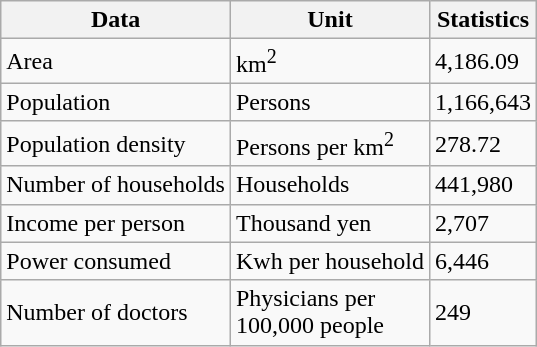<table class="wikitable">
<tr>
<th>Data</th>
<th>Unit</th>
<th>Statistics</th>
</tr>
<tr>
<td>Area</td>
<td>km<sup>2</sup></td>
<td>4,186.09</td>
</tr>
<tr>
<td>Population</td>
<td>Persons</td>
<td>1,166,643</td>
</tr>
<tr>
<td>Population density</td>
<td>Persons per km<sup>2</sup></td>
<td>278.72</td>
</tr>
<tr>
<td>Number of households</td>
<td>Households</td>
<td>441,980</td>
</tr>
<tr>
<td>Income per person</td>
<td>Thousand yen</td>
<td>2,707</td>
</tr>
<tr>
<td>Power consumed</td>
<td>Kwh per household</td>
<td>6,446</td>
</tr>
<tr>
<td>Number of doctors</td>
<td>Physicians per<br>100,000 people</td>
<td>249</td>
</tr>
</table>
